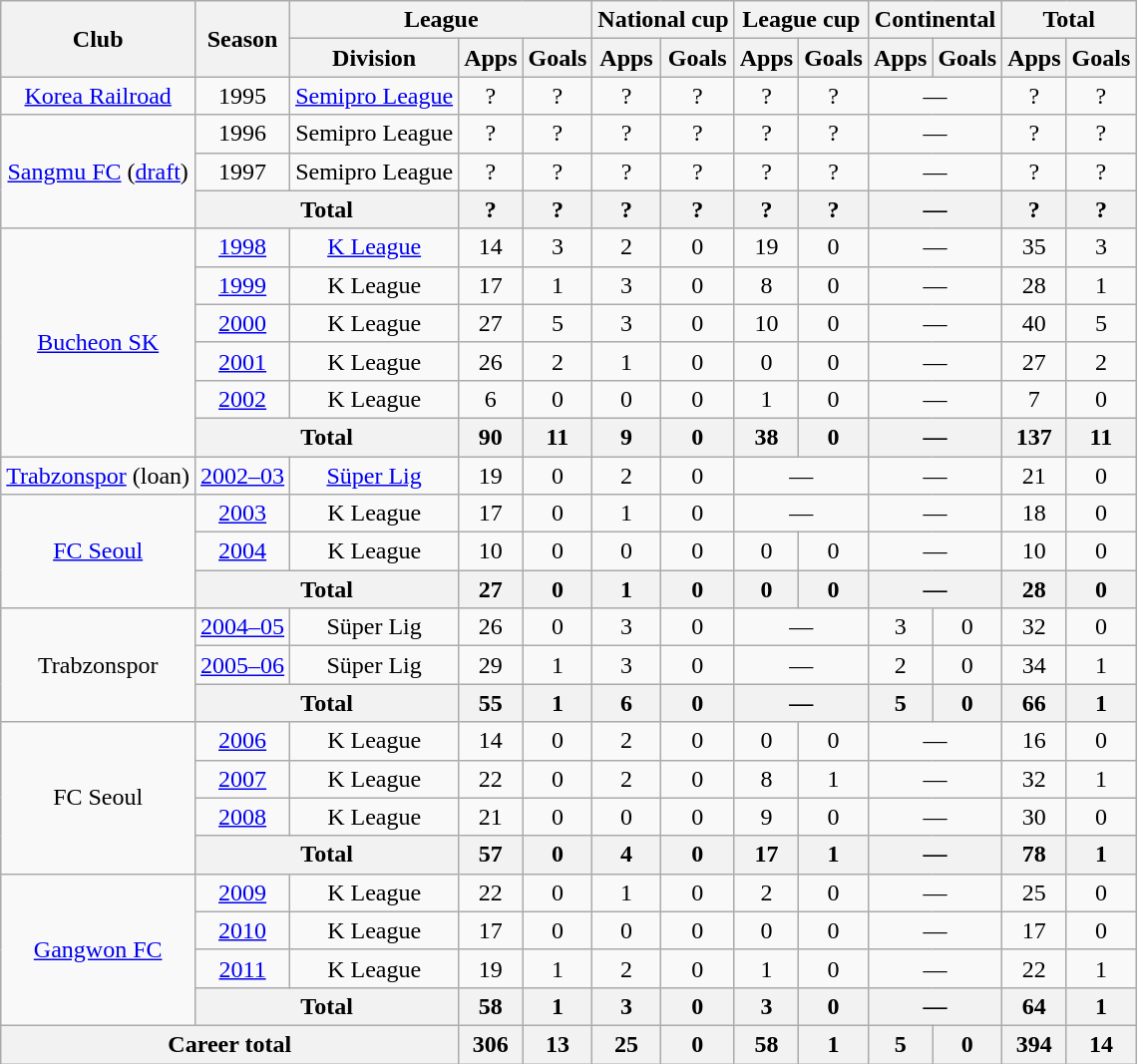<table class="wikitable" style="text-align:center">
<tr>
<th rowspan=2>Club</th>
<th rowspan=2>Season</th>
<th colspan=3>League</th>
<th colspan=2>National cup</th>
<th colspan=2>League cup</th>
<th colspan=2>Continental</th>
<th colspan=2>Total</th>
</tr>
<tr>
<th>Division</th>
<th>Apps</th>
<th>Goals</th>
<th>Apps</th>
<th>Goals</th>
<th>Apps</th>
<th>Goals</th>
<th>Apps</th>
<th>Goals</th>
<th>Apps</th>
<th>Goals</th>
</tr>
<tr>
<td><a href='#'>Korea Railroad</a></td>
<td>1995</td>
<td><a href='#'>Semipro League</a></td>
<td>?</td>
<td>?</td>
<td>?</td>
<td>?</td>
<td>?</td>
<td>?</td>
<td colspan="2">—</td>
<td>?</td>
<td>?</td>
</tr>
<tr>
<td rowspan="3"><a href='#'>Sangmu FC</a> (<a href='#'>draft</a>)</td>
<td>1996</td>
<td>Semipro League</td>
<td>?</td>
<td>?</td>
<td>?</td>
<td>?</td>
<td>?</td>
<td>?</td>
<td colspan="2">—</td>
<td>?</td>
<td>?</td>
</tr>
<tr>
<td>1997</td>
<td>Semipro League</td>
<td>?</td>
<td>?</td>
<td>?</td>
<td>?</td>
<td>?</td>
<td>?</td>
<td colspan="2">—</td>
<td>?</td>
<td>?</td>
</tr>
<tr>
<th colspan="2">Total</th>
<th>?</th>
<th>?</th>
<th>?</th>
<th>?</th>
<th>?</th>
<th>?</th>
<th colspan="2">—</th>
<th>?</th>
<th>?</th>
</tr>
<tr>
<td rowspan="6"><a href='#'>Bucheon SK</a></td>
<td><a href='#'>1998</a></td>
<td><a href='#'>K League</a></td>
<td>14</td>
<td>3</td>
<td>2</td>
<td>0</td>
<td>19</td>
<td>0</td>
<td colspan="2">—</td>
<td>35</td>
<td>3</td>
</tr>
<tr>
<td><a href='#'>1999</a></td>
<td>K League</td>
<td>17</td>
<td>1</td>
<td>3</td>
<td>0</td>
<td>8</td>
<td>0</td>
<td colspan="2">—</td>
<td>28</td>
<td>1</td>
</tr>
<tr>
<td><a href='#'>2000</a></td>
<td>K League</td>
<td>27</td>
<td>5</td>
<td>3</td>
<td>0</td>
<td>10</td>
<td>0</td>
<td colspan="2">—</td>
<td>40</td>
<td>5</td>
</tr>
<tr>
<td><a href='#'>2001</a></td>
<td>K League</td>
<td>26</td>
<td>2</td>
<td>1</td>
<td>0</td>
<td>0</td>
<td>0</td>
<td colspan="2">—</td>
<td>27</td>
<td>2</td>
</tr>
<tr>
<td><a href='#'>2002</a></td>
<td>K League</td>
<td>6</td>
<td>0</td>
<td>0</td>
<td>0</td>
<td>1</td>
<td>0</td>
<td colspan="2">—</td>
<td>7</td>
<td>0</td>
</tr>
<tr>
<th colspan="2">Total</th>
<th>90</th>
<th>11</th>
<th>9</th>
<th>0</th>
<th>38</th>
<th>0</th>
<th colspan="2">—</th>
<th>137</th>
<th>11</th>
</tr>
<tr>
<td><a href='#'>Trabzonspor</a> (loan)</td>
<td><a href='#'>2002–03</a></td>
<td><a href='#'>Süper Lig</a></td>
<td>19</td>
<td>0</td>
<td>2</td>
<td>0</td>
<td colspan="2">—</td>
<td colspan="2">—</td>
<td>21</td>
<td>0</td>
</tr>
<tr>
<td rowspan="3"><a href='#'>FC Seoul</a></td>
<td><a href='#'>2003</a></td>
<td>K League</td>
<td>17</td>
<td>0</td>
<td>1</td>
<td>0</td>
<td colspan="2">—</td>
<td colspan="2">—</td>
<td>18</td>
<td>0</td>
</tr>
<tr>
<td><a href='#'>2004</a></td>
<td>K League</td>
<td>10</td>
<td>0</td>
<td>0</td>
<td>0</td>
<td>0</td>
<td>0</td>
<td colspan="2">—</td>
<td>10</td>
<td>0</td>
</tr>
<tr>
<th colspan="2">Total</th>
<th>27</th>
<th>0</th>
<th>1</th>
<th>0</th>
<th>0</th>
<th>0</th>
<th colspan="2">—</th>
<th>28</th>
<th>0</th>
</tr>
<tr>
<td rowspan="3">Trabzonspor</td>
<td><a href='#'>2004–05</a></td>
<td>Süper Lig</td>
<td>26</td>
<td>0</td>
<td>3</td>
<td>0</td>
<td colspan="2">—</td>
<td>3</td>
<td>0</td>
<td>32</td>
<td>0</td>
</tr>
<tr>
<td><a href='#'>2005–06</a></td>
<td>Süper Lig</td>
<td>29</td>
<td>1</td>
<td>3</td>
<td>0</td>
<td colspan="2">—</td>
<td>2</td>
<td>0</td>
<td>34</td>
<td>1</td>
</tr>
<tr>
<th colspan="2">Total</th>
<th>55</th>
<th>1</th>
<th>6</th>
<th>0</th>
<th colspan="2">—</th>
<th>5</th>
<th>0</th>
<th>66</th>
<th>1</th>
</tr>
<tr>
<td rowspan="4">FC Seoul</td>
<td><a href='#'>2006</a></td>
<td>K League</td>
<td>14</td>
<td>0</td>
<td>2</td>
<td>0</td>
<td>0</td>
<td>0</td>
<td colspan="2">—</td>
<td>16</td>
<td>0</td>
</tr>
<tr>
<td><a href='#'>2007</a></td>
<td>K League</td>
<td>22</td>
<td>0</td>
<td>2</td>
<td>0</td>
<td>8</td>
<td>1</td>
<td colspan="2">—</td>
<td>32</td>
<td>1</td>
</tr>
<tr>
<td><a href='#'>2008</a></td>
<td>K League</td>
<td>21</td>
<td>0</td>
<td>0</td>
<td>0</td>
<td>9</td>
<td>0</td>
<td colspan="2">—</td>
<td>30</td>
<td>0</td>
</tr>
<tr>
<th colspan="2">Total</th>
<th>57</th>
<th>0</th>
<th>4</th>
<th>0</th>
<th>17</th>
<th>1</th>
<th colspan="2">—</th>
<th>78</th>
<th>1</th>
</tr>
<tr>
<td rowspan="4"><a href='#'>Gangwon FC</a></td>
<td><a href='#'>2009</a></td>
<td>K League</td>
<td>22</td>
<td>0</td>
<td>1</td>
<td>0</td>
<td>2</td>
<td>0</td>
<td colspan="2">—</td>
<td>25</td>
<td>0</td>
</tr>
<tr>
<td><a href='#'>2010</a></td>
<td>K League</td>
<td>17</td>
<td>0</td>
<td>0</td>
<td>0</td>
<td>0</td>
<td>0</td>
<td colspan="2">—</td>
<td>17</td>
<td>0</td>
</tr>
<tr>
<td><a href='#'>2011</a></td>
<td>K League</td>
<td>19</td>
<td>1</td>
<td>2</td>
<td>0</td>
<td>1</td>
<td>0</td>
<td colspan="2">—</td>
<td>22</td>
<td>1</td>
</tr>
<tr>
<th colspan="2">Total</th>
<th>58</th>
<th>1</th>
<th>3</th>
<th>0</th>
<th>3</th>
<th>0</th>
<th colspan="2">—</th>
<th>64</th>
<th>1</th>
</tr>
<tr>
<th colspan=3>Career total</th>
<th>306</th>
<th>13</th>
<th>25</th>
<th>0</th>
<th>58</th>
<th>1</th>
<th>5</th>
<th>0</th>
<th>394</th>
<th>14</th>
</tr>
</table>
